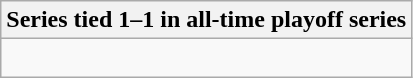<table class="wikitable collapsible collapsed">
<tr>
<th>Series tied 1–1 in all-time playoff series</th>
</tr>
<tr>
<td><br>
</td>
</tr>
</table>
